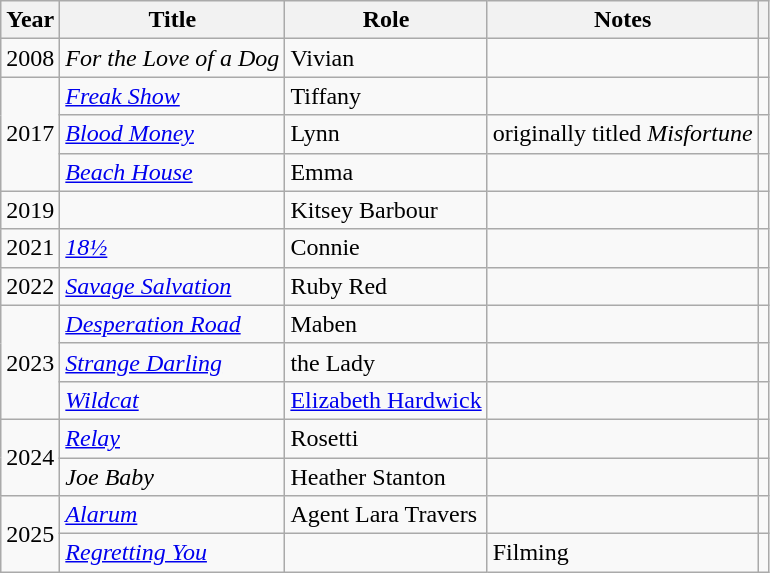<table class="wikitable sortable">
<tr>
<th>Year</th>
<th>Title</th>
<th>Role</th>
<th class="unsortable">Notes</th>
<th class="unsortable"></th>
</tr>
<tr>
<td>2008</td>
<td><em>For the Love of a Dog</em></td>
<td>Vivian</td>
<td></td>
<td style="text-align:center;"></td>
</tr>
<tr>
<td rowspan="3">2017</td>
<td><em><a href='#'>Freak Show</a></em></td>
<td>Tiffany</td>
<td></td>
<td style="text-align:center;"></td>
</tr>
<tr>
<td><em><a href='#'>Blood Money</a></em></td>
<td>Lynn</td>
<td>originally titled <em>Misfortune</em></td>
<td style="text-align:center;"></td>
</tr>
<tr>
<td><em><a href='#'>Beach House</a></em></td>
<td>Emma</td>
<td></td>
<td style="text-align:center;"></td>
</tr>
<tr>
<td>2019</td>
<td><em></em></td>
<td>Kitsey Barbour</td>
<td></td>
<td style="text-align:center;"></td>
</tr>
<tr>
<td>2021</td>
<td><em><a href='#'>18½</a></em></td>
<td>Connie</td>
<td></td>
<td style="text-align:center;"></td>
</tr>
<tr>
<td>2022</td>
<td><em><a href='#'>Savage Salvation</a></em></td>
<td>Ruby Red</td>
<td></td>
<td style="text-align:center;"></td>
</tr>
<tr>
<td rowspan="3">2023</td>
<td><em><a href='#'>Desperation Road</a></em></td>
<td>Maben</td>
<td></td>
<td style="text-align:center;"></td>
</tr>
<tr>
<td><em><a href='#'>Strange Darling</a></em></td>
<td>the Lady</td>
<td></td>
<td style="text-align:center;"></td>
</tr>
<tr>
<td><em><a href='#'>Wildcat</a></em></td>
<td><a href='#'>Elizabeth Hardwick</a></td>
<td></td>
<td style="text-align:center;"></td>
</tr>
<tr>
<td rowspan="2">2024</td>
<td><em><a href='#'>Relay</a></em></td>
<td>Rosetti</td>
<td></td>
<td style="text-align:center;"></td>
</tr>
<tr>
<td><em>Joe Baby</em></td>
<td>Heather Stanton</td>
<td></td>
<td style="text-align:center;"></td>
</tr>
<tr>
<td rowspan="2">2025</td>
<td><em><a href='#'>Alarum</a></em></td>
<td>Agent Lara Travers</td>
<td></td>
<td style="text-align:center;"></td>
</tr>
<tr>
<td><em><a href='#'>Regretting You</a></em></td>
<td></td>
<td>Filming</td>
<td style="text-align:center;"></td>
</tr>
</table>
